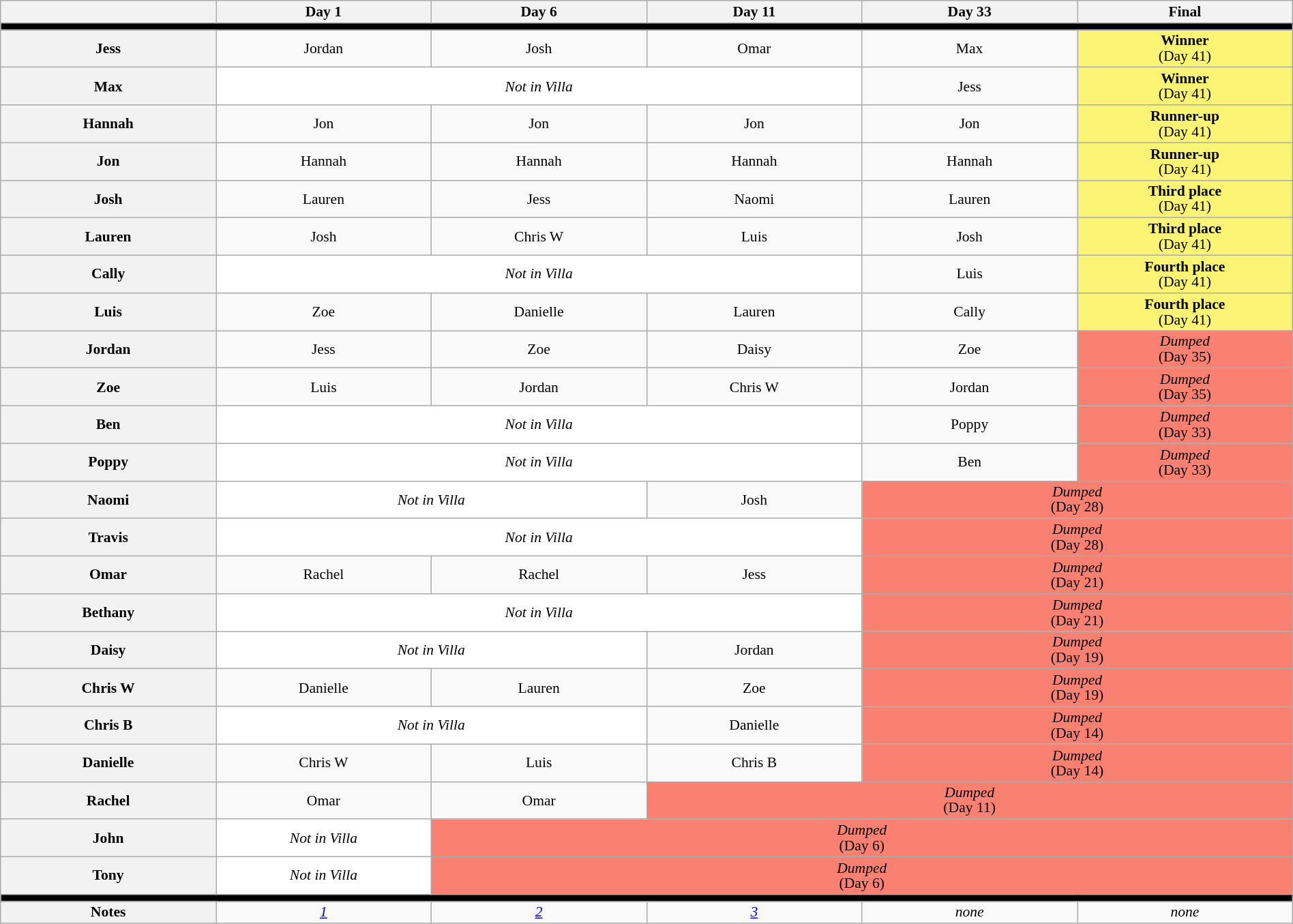<table class="wikitable nowrap" style="text-align:center; font-size:90%; line-height:15px; width:100%">
<tr>
<th style="width:13%"></th>
<th style="width:13%">Day 1</th>
<th style="width:13%">Day 6</th>
<th style="width:13%">Day 11</th>
<th style="width:13%">Day 33</th>
<th style="width:13%">Final</th>
</tr>
<tr>
<th style="background:#000" colspan="6"></th>
</tr>
<tr>
<th>Jess</th>
<td>Jordan</td>
<td>Josh</td>
<td>Omar</td>
<td>Max</td>
<td style="background:#FBF373"><strong>Winner</strong><br> (Day 41)</td>
</tr>
<tr>
<th>Max</th>
<td colspan="3" style="background:#fff;"><em>Not in Villa</em></td>
<td>Jess</td>
<td style="background:#FBF373"><strong>Winner</strong><br> (Day 41)</td>
</tr>
<tr>
<th>Hannah</th>
<td>Jon</td>
<td>Jon</td>
<td>Jon</td>
<td>Jon</td>
<td style="background:#FBF373"><strong>Runner-up</strong><br> (Day 41)</td>
</tr>
<tr>
<th>Jon</th>
<td>Hannah</td>
<td>Hannah</td>
<td>Hannah</td>
<td>Hannah</td>
<td style="background:#FBF373"><strong>Runner-up</strong><br> (Day 41)</td>
</tr>
<tr>
<th>Josh</th>
<td>Lauren</td>
<td>Jess</td>
<td>Naomi</td>
<td>Lauren</td>
<td style="background:#FBF373"><strong>Third place</strong><br> (Day 41)</td>
</tr>
<tr>
<th>Lauren</th>
<td>Josh</td>
<td>Chris W</td>
<td>Luis</td>
<td>Josh</td>
<td style="background:#FBF373"><strong>Third place</strong><br> (Day 41)</td>
</tr>
<tr>
<th>Cally</th>
<td colspan="3" style="background:#fff;"><em>Not in Villa</em></td>
<td>Luis</td>
<td style="background:#FBF373"><strong>Fourth place</strong><br> (Day 41)</td>
</tr>
<tr>
<th>Luis</th>
<td>Zoe</td>
<td>Danielle</td>
<td>Lauren</td>
<td>Cally</td>
<td style="background:#FBF373"><strong>Fourth place</strong><br> (Day 41)</td>
</tr>
<tr>
<th>Jordan</th>
<td>Jess</td>
<td>Zoe</td>
<td>Daisy</td>
<td>Zoe</td>
<td style="background:#FA8072"><em>Dumped</em><br> (Day 35)</td>
</tr>
<tr>
<th>Zoe</th>
<td>Luis</td>
<td>Jordan</td>
<td>Chris W</td>
<td>Jordan</td>
<td style="background:#FA8072"><em>Dumped</em><br> (Day 35)</td>
</tr>
<tr>
<th>Ben</th>
<td colspan="3" style="background:#fff;"><em>Not in Villa</em></td>
<td>Poppy</td>
<td style="background:#FA8072"><em>Dumped</em><br> (Day 33)</td>
</tr>
<tr>
<th>Poppy</th>
<td colspan="3" style="background:#fff;"><em>Not in Villa</em></td>
<td>Ben</td>
<td style="background:#FA8072"><em>Dumped</em><br> (Day 33)</td>
</tr>
<tr>
<th>Naomi</th>
<td colspan="2" style="background:#fff;"><em>Not in Villa</em></td>
<td>Josh</td>
<td colspan="2" style="background:#FA8072"><em>Dumped</em><br> (Day 28)</td>
</tr>
<tr>
<th>Travis</th>
<td colspan="3" style="background:#fff;"><em>Not in Villa</em></td>
<td colspan="2" style="background:#FA8072"><em>Dumped</em><br> (Day 28)</td>
</tr>
<tr>
<th>Omar</th>
<td>Rachel</td>
<td>Rachel</td>
<td>Jess</td>
<td colspan="2" style="background:#FA8072"><em>Dumped</em><br> (Day 21)</td>
</tr>
<tr>
<th>Bethany</th>
<td colspan="3" style="background:#fff;"><em>Not in Villa</em></td>
<td colspan="2" style="background:#FA8072"><em>Dumped</em><br> (Day 21)</td>
</tr>
<tr>
<th>Daisy</th>
<td colspan="2" style="background:#fff;"><em>Not in Villa</em></td>
<td>Jordan</td>
<td colspan="2" style="background:#FA8072"><em>Dumped</em><br> (Day 19)</td>
</tr>
<tr>
<th>Chris W</th>
<td>Danielle</td>
<td>Lauren</td>
<td>Zoe</td>
<td colspan="2" style="background:#FA8072"><em>Dumped</em><br> (Day 19)</td>
</tr>
<tr>
<th>Chris B</th>
<td colspan="2" style="background:#fff;"><em>Not in Villa</em></td>
<td>Danielle</td>
<td colspan="2" style="background:#FA8072"><em>Dumped</em><br> (Day 14)</td>
</tr>
<tr>
<th>Danielle</th>
<td>Chris W</td>
<td>Luis</td>
<td>Chris B</td>
<td colspan="2" style="background:#FA8072"><em>Dumped</em><br> (Day 14)</td>
</tr>
<tr>
<th>Rachel</th>
<td>Omar</td>
<td>Omar</td>
<td colspan="3" style="background:#FA8072"><em>Dumped</em><br> (Day 11)</td>
</tr>
<tr>
<th>John</th>
<td style="background:#fff;"><em>Not in Villa</em></td>
<td colspan="4" style="background:#FA8072"><em>Dumped</em><br> (Day 6)</td>
</tr>
<tr>
<th>Tony</th>
<td style="background:#fff;"><em>Not in Villa</em></td>
<td colspan="4" style="background:#FA8072"><em>Dumped</em><br> (Day 6)</td>
</tr>
<tr>
<th style="background:#000" colspan="6"></th>
</tr>
<tr>
<th>Notes</th>
<td><em><a href='#'>1</a></em></td>
<td><em><a href='#'>2</a></em></td>
<td><em><a href='#'>3</a></em></td>
<td><em>none</em></td>
<td><em>none</em></td>
</tr>
</table>
